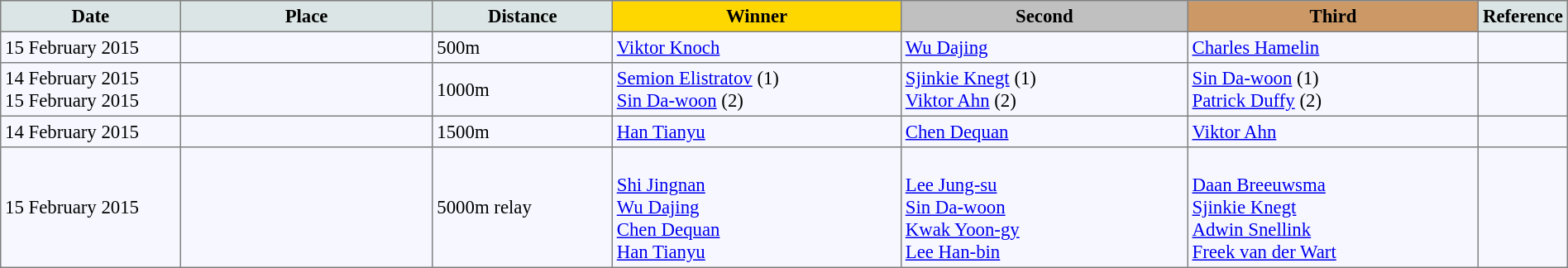<table bgcolor="#f7f8ff" cellpadding="3" cellspacing="0" border="1" style="font-size: 95%; border: gray solid 1px; border-collapse: collapse;">
<tr bgcolor="#CCCCCC">
<td align="center" bgcolor="#DCE5E5" width="150"><strong>Date</strong></td>
<td align="center" bgcolor="#DCE5E5" width="220"><strong>Place</strong></td>
<td align="center" bgcolor="#DCE5E5" width="150"><strong>Distance</strong></td>
<td align="center" bgcolor="gold" width="250"><strong>Winner</strong></td>
<td align="center" bgcolor="silver" width="250"><strong>Second</strong></td>
<td align="center" bgcolor="CC9966" width="250"><strong>Third</strong></td>
<td align="center" bgcolor="#DCE5E5" width="30"><strong>Reference</strong></td>
</tr>
<tr align="left">
<td>15 February 2015</td>
<td></td>
<td>500m</td>
<td> <a href='#'>Viktor Knoch</a></td>
<td> <a href='#'>Wu Dajing</a></td>
<td> <a href='#'>Charles Hamelin</a></td>
<td></td>
</tr>
<tr align="left">
<td>14 February 2015<br>15 February 2015</td>
<td></td>
<td>1000m</td>
<td> <a href='#'>Semion Elistratov</a> (1)<br> <a href='#'>Sin Da-woon</a> (2)</td>
<td> <a href='#'>Sjinkie Knegt</a> (1)<br> <a href='#'>Viktor Ahn</a> (2)</td>
<td> <a href='#'>Sin Da-woon</a> (1)<br> <a href='#'>Patrick Duffy</a> (2)</td>
<td></td>
</tr>
<tr align="left">
<td>14 February 2015</td>
<td></td>
<td>1500m</td>
<td> <a href='#'>Han Tianyu</a></td>
<td> <a href='#'>Chen Dequan</a></td>
<td> <a href='#'>Viktor Ahn</a></td>
<td></td>
</tr>
<tr align="left">
<td>15 February 2015</td>
<td></td>
<td>5000m relay</td>
<td><br><a href='#'>Shi Jingnan</a><br><a href='#'>Wu Dajing</a><br><a href='#'>Chen Dequan</a><br><a href='#'>Han Tianyu</a></td>
<td><br><a href='#'>Lee Jung-su</a><br><a href='#'>Sin Da-woon</a><br><a href='#'>Kwak Yoon-gy</a><br><a href='#'>Lee Han-bin</a></td>
<td><br><a href='#'>Daan Breeuwsma</a><br><a href='#'>Sjinkie Knegt</a><br><a href='#'>Adwin Snellink</a><br><a href='#'>Freek van der Wart</a></td>
<td></td>
</tr>
</table>
